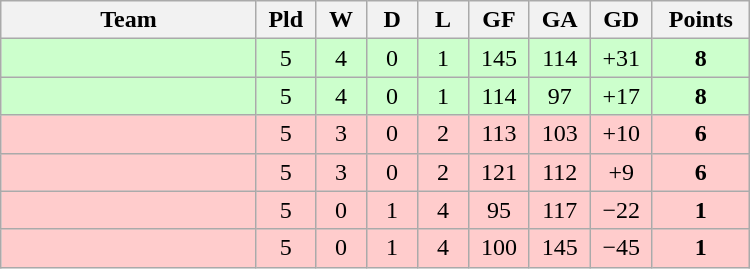<table class=wikitable style="text-align:center" width="500">
<tr>
<th width=25%>Team</th>
<th width=5%>Pld</th>
<th width=5%>W</th>
<th width=5%>D</th>
<th width=5%>L</th>
<th width=5%>GF</th>
<th width=5%>GA</th>
<th width=5%>GD</th>
<th width=8%>Points</th>
</tr>
<tr bgcolor="#ccffcc">
<td align="left"></td>
<td>5</td>
<td>4</td>
<td>0</td>
<td>1</td>
<td>145</td>
<td>114</td>
<td>+31</td>
<td><strong>8</strong></td>
</tr>
<tr bgcolor="#ccffcc">
<td align="left"></td>
<td>5</td>
<td>4</td>
<td>0</td>
<td>1</td>
<td>114</td>
<td>97</td>
<td>+17</td>
<td><strong>8</strong></td>
</tr>
<tr bgcolor="#ffcccc">
<td align="left"></td>
<td>5</td>
<td>3</td>
<td>0</td>
<td>2</td>
<td>113</td>
<td>103</td>
<td>+10</td>
<td><strong>6</strong></td>
</tr>
<tr bgcolor="#ffcccc">
<td align="left"></td>
<td>5</td>
<td>3</td>
<td>0</td>
<td>2</td>
<td>121</td>
<td>112</td>
<td>+9</td>
<td><strong>6</strong></td>
</tr>
<tr bgcolor="ffcccc">
<td align="left"></td>
<td>5</td>
<td>0</td>
<td>1</td>
<td>4</td>
<td>95</td>
<td>117</td>
<td>−22</td>
<td><strong>1</strong></td>
</tr>
<tr bgcolor="ffcccc">
<td align="left"></td>
<td>5</td>
<td>0</td>
<td>1</td>
<td>4</td>
<td>100</td>
<td>145</td>
<td>−45</td>
<td><strong>1</strong></td>
</tr>
</table>
